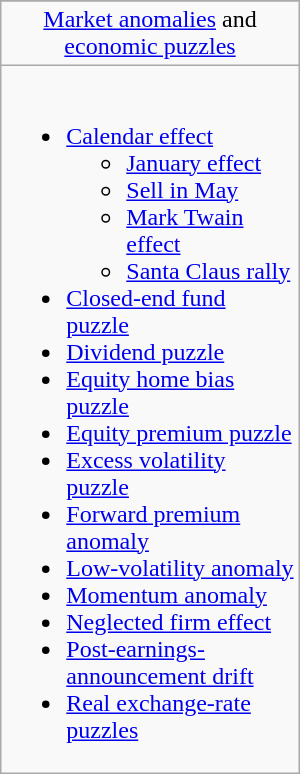<table class="wikitable floatright" | width="200">
<tr style="font-size:75%">
</tr>
<tr align="center">
<td colspan="1"><a href='#'>Market anomalies</a> and <a href='#'>economic puzzles</a></td>
</tr>
<tr>
<td rowspan="2"><br><ul><li><a href='#'>Calendar effect</a><ul><li><a href='#'>January effect</a></li><li><a href='#'>Sell in May</a></li><li><a href='#'>Mark Twain effect</a></li><li><a href='#'>Santa Claus rally</a></li></ul></li><li><a href='#'>Closed-end fund puzzle</a></li><li><a href='#'>Dividend puzzle</a></li><li><a href='#'>Equity home bias puzzle</a></li><li><a href='#'>Equity premium puzzle</a></li><li><a href='#'>Excess volatility puzzle</a></li><li><a href='#'>Forward premium anomaly</a></li><li><a href='#'>Low-volatility anomaly</a></li><li><a href='#'>Momentum anomaly</a></li><li><a href='#'>Neglected firm effect</a></li><li><a href='#'>Post-earnings-announcement drift</a></li><li><a href='#'>Real exchange-rate puzzles</a></li></ul></td>
</tr>
<tr>
</tr>
</table>
